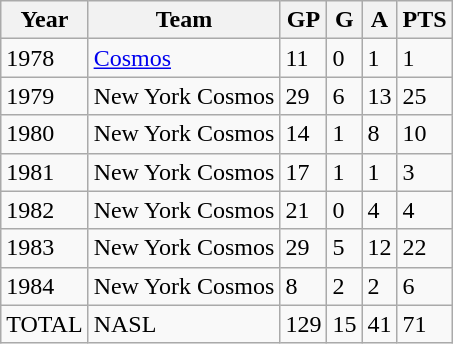<table class="wikitable">
<tr>
<th>Year</th>
<th>Team</th>
<th>GP</th>
<th>G</th>
<th>A</th>
<th>PTS</th>
</tr>
<tr>
<td>1978</td>
<td><a href='#'>Cosmos</a></td>
<td>11</td>
<td>0</td>
<td>1</td>
<td>1</td>
</tr>
<tr>
<td>1979</td>
<td>New York Cosmos</td>
<td>29</td>
<td>6</td>
<td>13</td>
<td>25</td>
</tr>
<tr>
<td>1980</td>
<td>New York Cosmos</td>
<td>14</td>
<td>1</td>
<td>8</td>
<td>10</td>
</tr>
<tr>
<td>1981</td>
<td>New York Cosmos</td>
<td>17</td>
<td>1</td>
<td>1</td>
<td>3</td>
</tr>
<tr>
<td>1982</td>
<td>New York Cosmos</td>
<td>21</td>
<td>0</td>
<td>4</td>
<td>4</td>
</tr>
<tr>
<td>1983</td>
<td>New York Cosmos</td>
<td>29</td>
<td>5</td>
<td>12</td>
<td>22</td>
</tr>
<tr>
<td>1984</td>
<td>New York Cosmos</td>
<td>8</td>
<td>2</td>
<td>2</td>
<td>6</td>
</tr>
<tr>
<td>TOTAL</td>
<td>NASL</td>
<td>129</td>
<td>15</td>
<td>41</td>
<td>71</td>
</tr>
</table>
